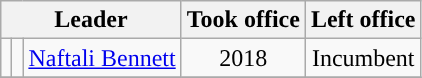<table class="wikitable" style="text-align: center;">
<tr>
<th colspan="3">Leader</th>
<th>Took office</th>
<th>Left office</th>
</tr>
<tr>
<td style="background: "></td>
<td></td>
<td><a href='#'>Naftali Bennett</a></td>
<td>2018</td>
<td>Incumbent</td>
</tr>
<tr>
</tr>
</table>
